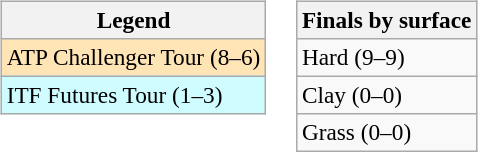<table>
<tr valign=top>
<td><br><table class=wikitable style=font-size:97%>
<tr>
<th>Legend</th>
</tr>
<tr bgcolor=moccasin>
<td>ATP Challenger Tour (8–6)</td>
</tr>
<tr bgcolor=cffcff>
<td>ITF Futures Tour (1–3)</td>
</tr>
</table>
</td>
<td><br><table class=wikitable style=font-size:97%>
<tr>
<th>Finals by surface</th>
</tr>
<tr>
<td>Hard (9–9)</td>
</tr>
<tr>
<td>Clay (0–0)</td>
</tr>
<tr>
<td>Grass (0–0)</td>
</tr>
</table>
</td>
</tr>
</table>
